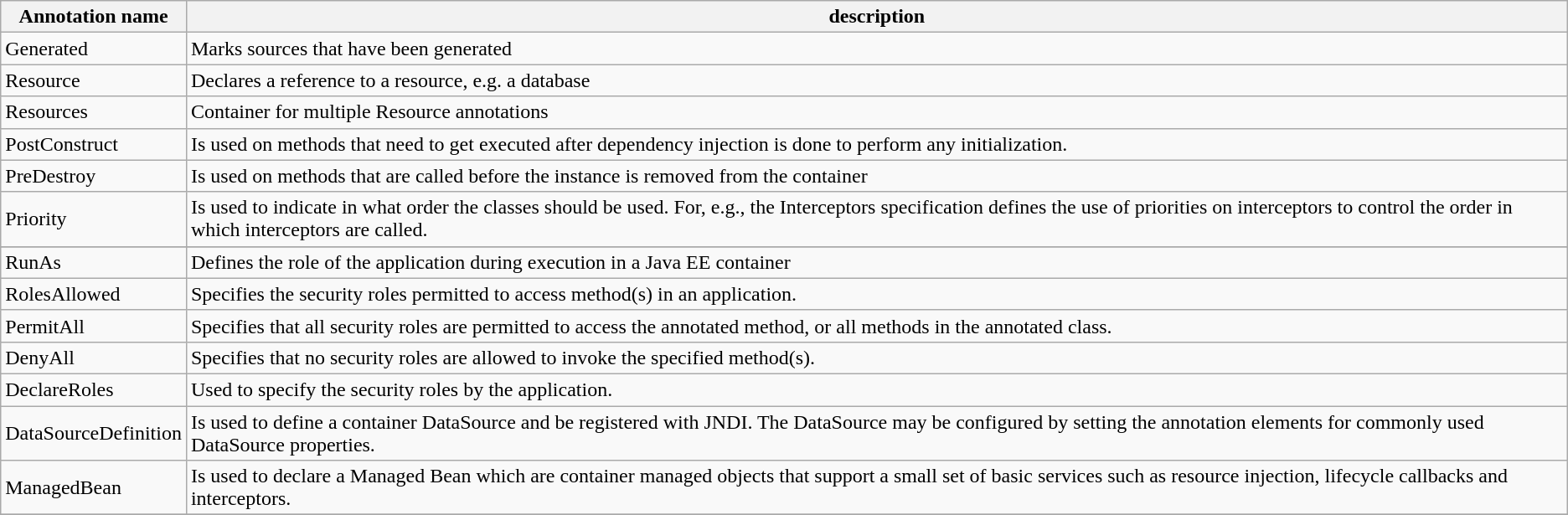<table class="wikitable" border="1">
<tr>
<th>Annotation name</th>
<th>description</th>
</tr>
<tr>
<td>Generated</td>
<td>Marks sources that have been generated</td>
</tr>
<tr>
<td>Resource</td>
<td>Declares a reference to a resource, e.g. a database</td>
</tr>
<tr>
<td>Resources</td>
<td>Container for multiple Resource annotations</td>
</tr>
<tr>
<td>PostConstruct</td>
<td>Is used on methods that need to get executed after dependency injection is done to perform any initialization.</td>
</tr>
<tr>
<td>PreDestroy</td>
<td>Is used on methods that are called before the instance is removed from the container</td>
</tr>
<tr>
<td>Priority</td>
<td>Is used to indicate in what order the classes should be used. For, e.g., the Interceptors specification defines the use of priorities on interceptors to control the order in which interceptors are called.</td>
</tr>
<tr>
</tr>
<tr>
<td>RunAs</td>
<td>Defines the role of the application during execution in a Java EE container</td>
</tr>
<tr>
<td>RolesAllowed</td>
<td>Specifies the security roles permitted to access method(s) in an application.</td>
</tr>
<tr>
<td>PermitAll</td>
<td>Specifies that all security roles are permitted to access the annotated method, or all methods in the annotated class.</td>
</tr>
<tr>
<td>DenyAll</td>
<td>Specifies that no security roles are allowed to invoke the specified method(s).</td>
</tr>
<tr>
<td>DeclareRoles</td>
<td>Used to specify the security roles by the application.</td>
</tr>
<tr>
<td>DataSourceDefinition</td>
<td>Is used to define a container DataSource and be registered with JNDI. The DataSource may be configured by setting the annotation elements for commonly used DataSource properties.</td>
</tr>
<tr>
<td>ManagedBean</td>
<td>Is used to declare a Managed Bean which are container managed objects that support a small set of basic services such as resource injection, lifecycle callbacks and interceptors.</td>
</tr>
<tr>
</tr>
</table>
